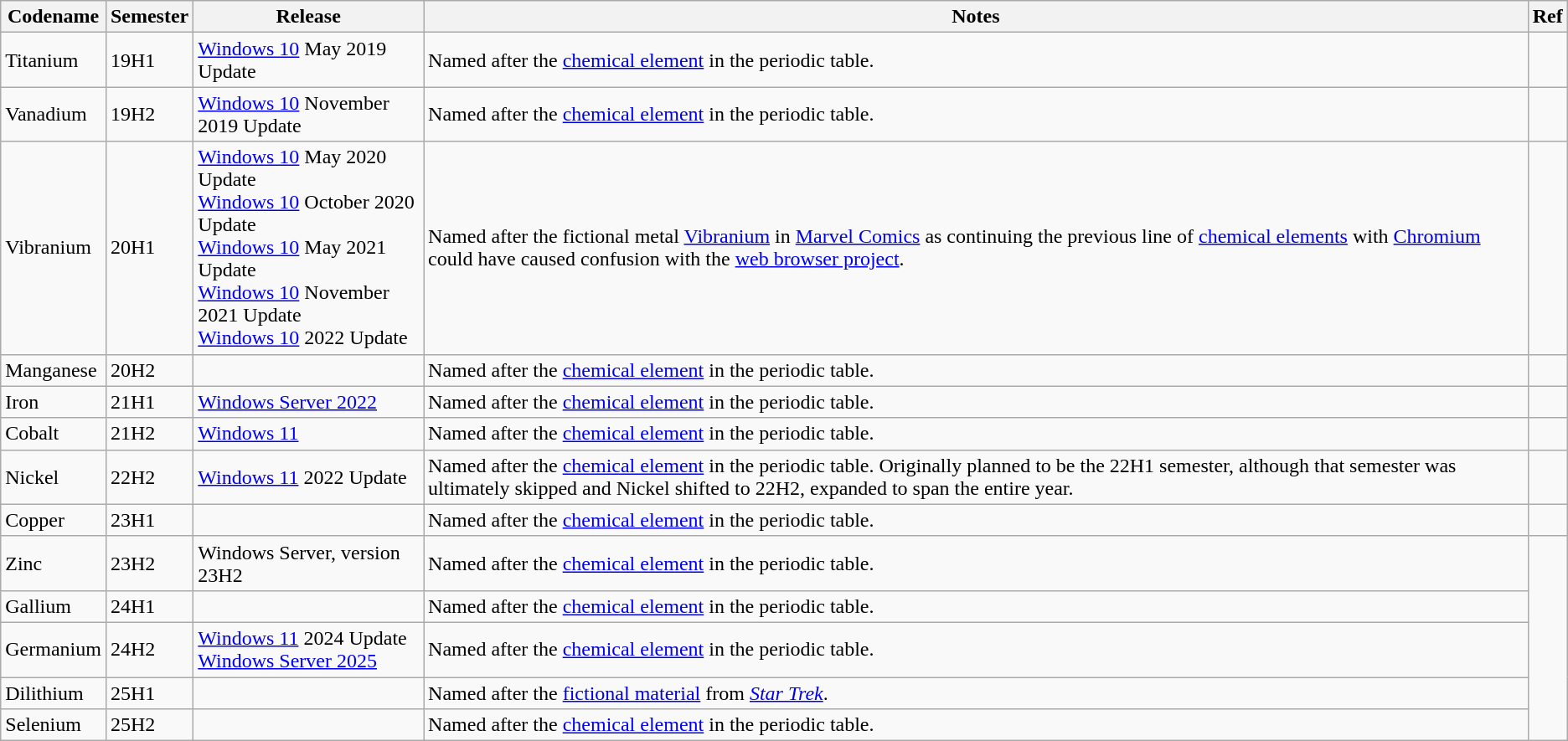<table class="sortable wikitable">
<tr>
<th>Codename</th>
<th>Semester</th>
<th>Release</th>
<th>Notes</th>
<th>Ref</th>
</tr>
<tr>
<td>Titanium</td>
<td>19H1</td>
<td><a href='#'>Windows 10</a> May 2019 Update</td>
<td>Named after the <a href='#'>chemical element</a> in the periodic table.</td>
<td></td>
</tr>
<tr>
<td>Vanadium</td>
<td>19H2</td>
<td><a href='#'>Windows 10</a> November 2019 Update</td>
<td>Named after the <a href='#'>chemical element</a> in the periodic table.</td>
<td></td>
</tr>
<tr>
<td>Vibranium</td>
<td>20H1</td>
<td><a href='#'>Windows 10</a> May 2020 Update<br><a href='#'>Windows 10</a> October 2020 Update<br><a href='#'>Windows 10</a> May 2021 Update<br><a href='#'>Windows 10</a> November 2021 Update<br><a href='#'>Windows 10</a> 2022 Update</td>
<td>Named after the fictional metal <a href='#'>Vibranium</a> in <a href='#'>Marvel Comics</a> as continuing the previous line of <a href='#'>chemical elements</a> with <a href='#'>Chromium</a> could have caused confusion with the <a href='#'>web browser project</a>.</td>
<td></td>
</tr>
<tr>
<td>Manganese</td>
<td>20H2</td>
<td></td>
<td>Named after the <a href='#'>chemical element</a> in the periodic table.</td>
<td></td>
</tr>
<tr>
<td>Iron</td>
<td>21H1</td>
<td><a href='#'>Windows Server 2022</a></td>
<td>Named after the <a href='#'>chemical element</a> in the periodic table.</td>
<td></td>
</tr>
<tr>
<td>Cobalt</td>
<td>21H2</td>
<td><a href='#'>Windows 11</a></td>
<td>Named after the <a href='#'>chemical element</a> in the periodic table.</td>
<td></td>
</tr>
<tr>
<td>Nickel</td>
<td>22H2</td>
<td><a href='#'>Windows 11</a> 2022 Update</td>
<td>Named after the <a href='#'>chemical element</a> in the periodic table. Originally planned to be the 22H1 semester, although that semester was ultimately skipped and Nickel shifted to 22H2, expanded to span the entire year.</td>
<td></td>
</tr>
<tr>
<td>Copper</td>
<td>23H1</td>
<td> </td>
<td>Named after the <a href='#'>chemical element</a> in the periodic table.</td>
<td></td>
</tr>
<tr>
<td>Zinc </td>
<td>23H2</td>
<td>Windows Server, version 23H2</td>
<td>Named after the <a href='#'>chemical element</a> in the periodic table.</td>
</tr>
<tr>
<td>Gallium  </td>
<td>24H1</td>
<td> </td>
<td>Named after the <a href='#'>chemical element</a> in the periodic table.</td>
</tr>
<tr>
<td>Germanium  </td>
<td>24H2</td>
<td><a href='#'>Windows 11</a> 2024 Update<br><a href='#'>Windows Server 2025</a></td>
<td>Named after the <a href='#'>chemical element</a> in the periodic table.</td>
</tr>
<tr>
<td>Dilithium  </td>
<td>25H1</td>
<td></td>
<td>Named after the <a href='#'>fictional material</a> from <em><a href='#'>Star Trek</a></em>.</td>
</tr>
<tr>
<td>Selenium  </td>
<td>25H2</td>
<td></td>
<td>Named after the <a href='#'>chemical element</a> in the periodic table.</td>
</tr>
</table>
